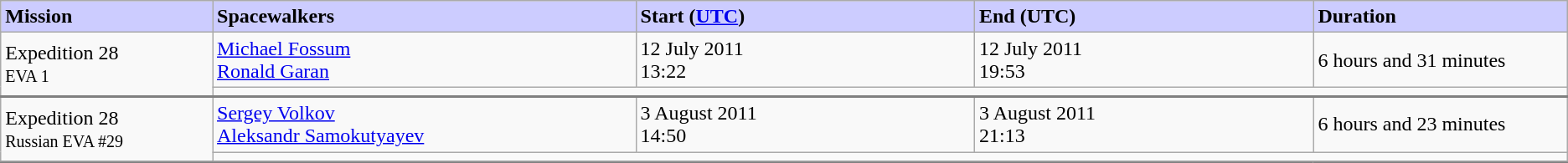<table class="wikitable">
<tr>
<th width="10%" style="background:#ccccff;color:black;text-align:left"><strong>Mission</strong></th>
<th width="20%" style="background:#ccccff;color:black;text-align:left"><strong>Spacewalkers</strong></th>
<th width="16%" style="background:#ccccff;color:black;text-align:left"><strong>Start (<a href='#'>UTC</a>)</strong></th>
<th width="16%" style="background:#ccccff;color:black;text-align:left"><strong>End (UTC)</strong></th>
<th width="12%" style="background:#ccccff;color:black;text-align:left"><strong>Duration</strong></th>
</tr>
<tr>
<td rowspan=2 style="border-bottom:2px solid grey;">Expedition 28<br><small>EVA 1</small></td>
<td><a href='#'>Michael Fossum</a><br><a href='#'>Ronald Garan</a></td>
<td>12 July 2011<br> 13:22</td>
<td>12 July 2011<br> 19:53</td>
<td>6 hours and 31 minutes</td>
</tr>
<tr>
<td colspan=4 style="border-bottom:2px solid grey;"></td>
</tr>
<tr>
<td rowspan=2 style="border-bottom:2px solid grey;">Expedition 28<br><small>Russian EVA #29</small></td>
<td><a href='#'>Sergey Volkov</a><br><a href='#'>Aleksandr Samokutyayev</a></td>
<td>3 August 2011<br> 14:50</td>
<td>3 August 2011<br> 21:13</td>
<td>6 hours and 23 minutes</td>
</tr>
<tr>
<td colspan=4 style="border-bottom:2px solid grey;"></td>
</tr>
<tr>
</tr>
</table>
